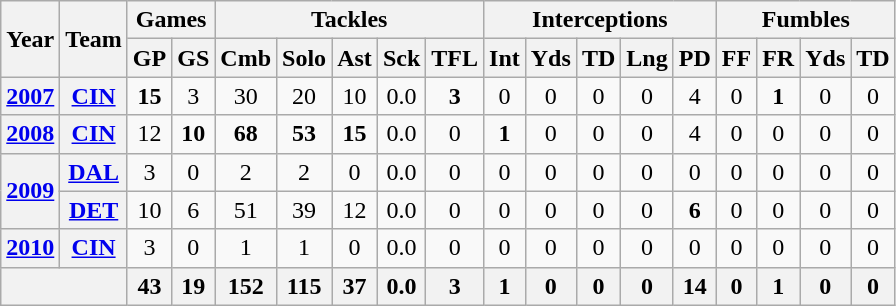<table class="wikitable" style="text-align:center">
<tr>
<th rowspan="2">Year</th>
<th rowspan="2">Team</th>
<th colspan="2">Games</th>
<th colspan="5">Tackles</th>
<th colspan="5">Interceptions</th>
<th colspan="4">Fumbles</th>
</tr>
<tr>
<th>GP</th>
<th>GS</th>
<th>Cmb</th>
<th>Solo</th>
<th>Ast</th>
<th>Sck</th>
<th>TFL</th>
<th>Int</th>
<th>Yds</th>
<th>TD</th>
<th>Lng</th>
<th>PD</th>
<th>FF</th>
<th>FR</th>
<th>Yds</th>
<th>TD</th>
</tr>
<tr>
<th><a href='#'>2007</a></th>
<th><a href='#'>CIN</a></th>
<td><strong>15</strong></td>
<td>3</td>
<td>30</td>
<td>20</td>
<td>10</td>
<td>0.0</td>
<td><strong>3</strong></td>
<td>0</td>
<td>0</td>
<td>0</td>
<td>0</td>
<td>4</td>
<td>0</td>
<td><strong>1</strong></td>
<td>0</td>
<td>0</td>
</tr>
<tr>
<th><a href='#'>2008</a></th>
<th><a href='#'>CIN</a></th>
<td>12</td>
<td><strong>10</strong></td>
<td><strong>68</strong></td>
<td><strong>53</strong></td>
<td><strong>15</strong></td>
<td>0.0</td>
<td>0</td>
<td><strong>1</strong></td>
<td>0</td>
<td>0</td>
<td>0</td>
<td>4</td>
<td>0</td>
<td>0</td>
<td>0</td>
<td>0</td>
</tr>
<tr>
<th rowspan="2"><a href='#'>2009</a></th>
<th><a href='#'>DAL</a></th>
<td>3</td>
<td>0</td>
<td>2</td>
<td>2</td>
<td>0</td>
<td>0.0</td>
<td>0</td>
<td>0</td>
<td>0</td>
<td>0</td>
<td>0</td>
<td>0</td>
<td>0</td>
<td>0</td>
<td>0</td>
<td>0</td>
</tr>
<tr>
<th><a href='#'>DET</a></th>
<td>10</td>
<td>6</td>
<td>51</td>
<td>39</td>
<td>12</td>
<td>0.0</td>
<td>0</td>
<td>0</td>
<td>0</td>
<td>0</td>
<td>0</td>
<td><strong>6</strong></td>
<td>0</td>
<td>0</td>
<td>0</td>
<td>0</td>
</tr>
<tr>
<th><a href='#'>2010</a></th>
<th><a href='#'>CIN</a></th>
<td>3</td>
<td>0</td>
<td>1</td>
<td>1</td>
<td>0</td>
<td>0.0</td>
<td>0</td>
<td>0</td>
<td>0</td>
<td>0</td>
<td>0</td>
<td>0</td>
<td>0</td>
<td>0</td>
<td>0</td>
<td>0</td>
</tr>
<tr>
<th colspan="2"></th>
<th>43</th>
<th>19</th>
<th>152</th>
<th>115</th>
<th>37</th>
<th>0.0</th>
<th>3</th>
<th>1</th>
<th>0</th>
<th>0</th>
<th>0</th>
<th>14</th>
<th>0</th>
<th>1</th>
<th>0</th>
<th>0</th>
</tr>
</table>
